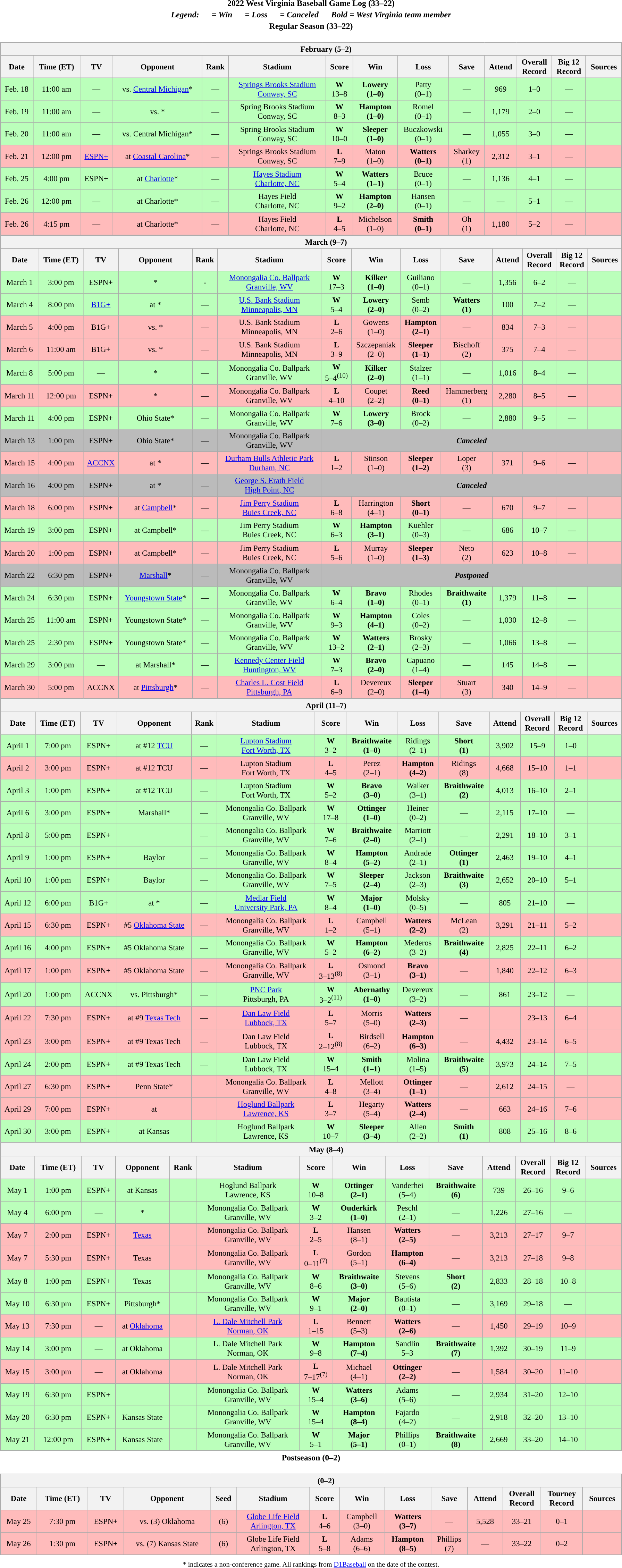<table class="toccolours" width=95% style="margin:1.5em auto; text-align:center;">
<tr>
<th colspan=2>2022 West Virginia Baseball Game Log (33–22)</th>
</tr>
<tr>
<th colspan=2><em>Legend:       = Win       = Loss       = Canceled      Bold = West Virginia team member</em></th>
</tr>
<tr>
<th>Regular Season (33–22)</th>
</tr>
<tr valign="top">
<td><br><table class="wikitable collapsible collapsed" style="margin:auto; font-size:95%; width:100%">
<tr>
<th colspan=14 style="padding-left:4em;">February (5–2)</th>
</tr>
<tr>
<th>Date</th>
<th>Time (ET)</th>
<th>TV</th>
<th>Opponent</th>
<th>Rank</th>
<th>Stadium</th>
<th>Score</th>
<th>Win</th>
<th>Loss</th>
<th>Save</th>
<th>Attend</th>
<th>Overall<br>Record</th>
<th>Big 12<br>Record</th>
<th>Sources</th>
</tr>
<tr bgcolor= #bbffbb>
<td>Feb. 18</td>
<td>11:00 am</td>
<td>—</td>
<td>vs. <a href='#'>Central Michigan</a>*</td>
<td>—</td>
<td><a href='#'>Springs Brooks Stadium</a><br><a href='#'>Conway, SC</a></td>
<td><strong>W</strong><br>13–8</td>
<td><strong>Lowery<br>(1–0)</strong></td>
<td>Patty<br>(0–1)</td>
<td>—</td>
<td>969</td>
<td>1–0</td>
<td>—</td>
<td><br></td>
</tr>
<tr bgcolor= #bbffbb>
<td>Feb. 19</td>
<td>11:00 am</td>
<td>—</td>
<td>vs. *</td>
<td>—</td>
<td>Spring Brooks Stadium<br>Conway, SC</td>
<td><strong>W</strong><br>8–3</td>
<td><strong>Hampton<br>(1–0)</strong></td>
<td>Romel<br>(0–1)</td>
<td>—</td>
<td>1,179</td>
<td>2–0</td>
<td>—</td>
<td><br></td>
</tr>
<tr bgcolor= #bbffbb>
<td>Feb. 20</td>
<td>11:00 am</td>
<td>—</td>
<td>vs. Central Michigan*</td>
<td>—</td>
<td>Spring Brooks Stadium<br>Conway, SC</td>
<td><strong>W</strong><br>10–0</td>
<td><strong>Sleeper<br>(1–0)</strong></td>
<td>Buczkowski<br>(0–1)</td>
<td>—</td>
<td>1,055</td>
<td>3–0</td>
<td>—</td>
<td><br></td>
</tr>
<tr bgcolor= #ffbbbb>
<td>Feb. 21</td>
<td>12:00 pm</td>
<td><a href='#'>ESPN+</a></td>
<td>at <a href='#'>Coastal Carolina</a>*</td>
<td>—</td>
<td>Springs Brooks Stadium<br>Conway, SC</td>
<td><strong>L</strong><br>7–9</td>
<td>Maton<br>(1–0)</td>
<td><strong>Watters<br>(0–1)</strong></td>
<td>Sharkey<br>(1)</td>
<td>2,312</td>
<td>3–1</td>
<td>—</td>
<td><br></td>
</tr>
<tr bgcolor= #bbffbb>
<td>Feb. 25</td>
<td>4:00 pm</td>
<td>ESPN+</td>
<td>at <a href='#'>Charlotte</a>*</td>
<td>—</td>
<td><a href='#'>Hayes Stadium</a><br><a href='#'>Charlotte, NC</a></td>
<td><strong>W</strong><br>5–4</td>
<td><strong>Watters<br>(1–1)</strong></td>
<td>Bruce<br>(0–1)</td>
<td>—</td>
<td>1,136</td>
<td>4–1</td>
<td>—</td>
<td><br></td>
</tr>
<tr bgcolor= #bbffbb>
<td>Feb. 26</td>
<td>12:00 pm</td>
<td>—</td>
<td>at Charlotte*</td>
<td>—</td>
<td>Hayes Field<br>Charlotte, NC</td>
<td><strong>W</strong><br>9–2</td>
<td><strong>Hampton<br>(2–0)</strong></td>
<td>Hansen<br>(0–1)</td>
<td>—</td>
<td>—</td>
<td>5–1</td>
<td>—</td>
<td><br></td>
</tr>
<tr bgcolor= #ffbbbb>
<td>Feb. 26</td>
<td>4:15 pm</td>
<td>—</td>
<td>at Charlotte*</td>
<td>—</td>
<td>Hayes Field<br>Charlotte, NC</td>
<td><strong>L</strong><br>4–5</td>
<td>Michelson<br>(1–0)</td>
<td><strong>Smith<br>(0–1)</strong></td>
<td>Oh<br>(1)</td>
<td>1,180</td>
<td>5–2</td>
<td>—</td>
<td><br></td>
</tr>
</table>
<table class="wikitable collapsible collapsed" style="margin:auto; font-size:95%; width:100%">
<tr>
<th colspan=15 style="padding-left:4em;">March (9–7)</th>
</tr>
<tr>
<th>Date</th>
<th>Time (ET)</th>
<th>TV</th>
<th>Opponent</th>
<th>Rank</th>
<th>Stadium</th>
<th>Score</th>
<th>Win</th>
<th>Loss</th>
<th>Save</th>
<th>Attend</th>
<th>Overall<br>Record</th>
<th>Big 12<br>Record</th>
<th>Sources</th>
</tr>
<tr bgcolor= #bbffbb>
<td>March 1</td>
<td>3:00 pm</td>
<td>ESPN+</td>
<td>*</td>
<td>-</td>
<td><a href='#'>Monongalia Co. Ballpark</a><br><a href='#'>Granville, WV</a></td>
<td><strong>W</strong><br>17–3</td>
<td><strong>Kilker<br>(1–0)</strong></td>
<td>Guiliano<br>(0–1)</td>
<td>—</td>
<td>1,356</td>
<td>6–2</td>
<td>—</td>
<td><br></td>
</tr>
<tr bgcolor= #bbffbb>
<td>March 4</td>
<td>8:00 pm</td>
<td><a href='#'>B1G+</a></td>
<td>at *</td>
<td>—</td>
<td><a href='#'>U.S. Bank Stadium</a><br><a href='#'>Minneapolis, MN</a></td>
<td><strong>W</strong><br>5–4</td>
<td><strong>Lowery<br>(2–0)</strong></td>
<td>Semb<br>(0–2)</td>
<td><strong>Watters<br>(1)</strong></td>
<td>100</td>
<td>7–2</td>
<td>—</td>
<td><br></td>
</tr>
<tr bgcolor= #ffbbbb>
<td>March 5</td>
<td>4:00 pm</td>
<td>B1G+</td>
<td>vs. *</td>
<td>—</td>
<td>U.S. Bank Stadium<br>Minneapolis, MN</td>
<td><strong>L</strong><br>2–6</td>
<td>Gowens<br>(1–0)</td>
<td><strong>Hampton<br>(2–1)</strong></td>
<td>—</td>
<td>834</td>
<td>7–3</td>
<td>—</td>
<td><br></td>
</tr>
<tr bgcolor= #ffbbbb>
<td>March 6</td>
<td>11:00 am</td>
<td>B1G+</td>
<td>vs. *</td>
<td>—</td>
<td>U.S. Bank Stadium<br>Minneapolis, MN</td>
<td><strong>L</strong><br>3–9</td>
<td>Szczepaniak<br>(2–0)</td>
<td><strong>Sleeper<br>(1–1)</strong></td>
<td>Bischoff<br>(2)</td>
<td>375</td>
<td>7–4</td>
<td>—</td>
<td><br></td>
</tr>
<tr bgcolor= #bbffbb>
<td>March 8</td>
<td>5:00 pm</td>
<td>—</td>
<td>*</td>
<td>—</td>
<td>Monongalia Co. Ballpark<br>Granville, WV</td>
<td><strong>W</strong><br>5–4<sup>(10)</sup></td>
<td><strong>Kilker<br>(2–0)</strong></td>
<td>Stalzer<br>(1–1)</td>
<td>—</td>
<td>1,016</td>
<td>8–4</td>
<td>—</td>
<td><br></td>
</tr>
<tr bgcolor= #ffbbbb>
<td>March 11</td>
<td>12:00 pm</td>
<td>ESPN+</td>
<td>*</td>
<td>—</td>
<td>Monongalia Co. Ballpark<br>Granville, WV</td>
<td><strong>L</strong><br>4–10</td>
<td>Coupet<br>(2–2)</td>
<td><strong>Reed<br>(0–1)</strong></td>
<td>Hammerberg<br>(1)</td>
<td>2,280</td>
<td>8–5</td>
<td>—</td>
<td></td>
</tr>
<tr bgcolor= #bbffbb>
<td>March 11</td>
<td>4:00 pm</td>
<td>ESPN+</td>
<td>Ohio State*</td>
<td>—</td>
<td>Monongalia Co. Ballpark<br>Granville, WV</td>
<td><strong>W</strong><br>7–6</td>
<td><strong>Lowery<br>(3–0)</strong></td>
<td>Brock<br>(0–2)</td>
<td>—</td>
<td>2,880</td>
<td>9–5</td>
<td>—</td>
<td><br></td>
</tr>
<tr bgcolor= #bbbbbb>
<td>March 13</td>
<td>1:00 pm</td>
<td>ESPN+</td>
<td>Ohio State*</td>
<td>—</td>
<td>Monongalia Co. Ballpark<br>Granville, WV</td>
<td colspan=9><strong><em>Canceled</em></strong></td>
</tr>
<tr bgcolor= #ffbbbb>
<td>March 15</td>
<td>4:00 pm</td>
<td><a href='#'>ACCNX</a></td>
<td>at *</td>
<td>—</td>
<td><a href='#'>Durham Bulls Athletic Park</a><br><a href='#'>Durham, NC</a></td>
<td><strong>L</strong><br>1–2</td>
<td>Stinson<br>(1–0)</td>
<td><strong>Sleeper<br>(1–2)</strong></td>
<td>Loper<br>(3)</td>
<td>371</td>
<td>9–6</td>
<td>—</td>
<td><br></td>
</tr>
<tr bgcolor= #bbbbbb>
<td>March 16</td>
<td>4:00 pm</td>
<td>ESPN+</td>
<td>at *</td>
<td>—</td>
<td><a href='#'>George S. Erath Field</a><br><a href='#'>High Point, NC</a></td>
<td colspan=9><strong><em>Canceled</em></strong></td>
</tr>
<tr bgcolor= #ffbbbb>
<td>March 18</td>
<td>6:00 pm</td>
<td>ESPN+</td>
<td>at <a href='#'>Campbell</a>*</td>
<td>—</td>
<td><a href='#'>Jim Perry Stadium</a><br><a href='#'>Buies Creek, NC</a></td>
<td><strong>L</strong><br>6–8</td>
<td>Harrington<br>(4–1)</td>
<td><strong>Short<br>(0–1)</strong></td>
<td>—</td>
<td>670</td>
<td>9–7</td>
<td>—</td>
<td><br></td>
</tr>
<tr bgcolor= #bbffbb>
<td>March 19</td>
<td>3:00 pm</td>
<td>ESPN+</td>
<td>at Campbell*</td>
<td>—</td>
<td>Jim Perry Stadium<br>Buies Creek, NC</td>
<td><strong>W</strong><br>6–3</td>
<td><strong>Hampton<br>(3–1)</strong></td>
<td>Kuehler<br>(0–3)</td>
<td>—</td>
<td>686</td>
<td>10–7</td>
<td>—</td>
<td><br></td>
</tr>
<tr bgcolor= #ffbbbb>
<td>March 20</td>
<td>1:00 pm</td>
<td>ESPN+</td>
<td>at Campbell*</td>
<td>—</td>
<td>Jim Perry Stadium<br>Buies Creek, NC</td>
<td><strong>L</strong><br>5–6</td>
<td>Murray<br>(1–0)</td>
<td><strong>Sleeper<br>(1–3)</strong></td>
<td>Neto<br>(2)</td>
<td>623</td>
<td>10–8</td>
<td>—</td>
<td><br></td>
</tr>
<tr bgcolor=#bbbbbb>
<td>March 22</td>
<td>6:30 pm</td>
<td>ESPN+</td>
<td><a href='#'>Marshall</a>*</td>
<td>—</td>
<td>Monongalia Co. Ballpark<br>Granville, WV</td>
<td colspan=9><strong><em>Postponed</em></strong></td>
</tr>
<tr bgcolor=#bbffbb>
<td>March 24</td>
<td>6:30 pm</td>
<td>ESPN+</td>
<td><a href='#'>Youngstown State</a>*</td>
<td>—</td>
<td>Monongalia Co. Ballpark<br>Granville, WV</td>
<td><strong>W</strong><br>6–4</td>
<td><strong>Bravo<br>(1–0)</strong></td>
<td>Rhodes<br>(0–1)</td>
<td><strong>Braithwaite<br>(1)</strong></td>
<td>1,379</td>
<td>11–8</td>
<td>—</td>
<td><br></td>
</tr>
<tr bgcolor=#bbffbb>
<td>March 25</td>
<td>11:00 am</td>
<td>ESPN+</td>
<td>Youngstown State*</td>
<td>—</td>
<td>Monongalia Co. Ballpark<br>Granville, WV</td>
<td><strong>W</strong><br>9–3</td>
<td><strong>Hampton<br>(4–1)</strong></td>
<td>Coles<br>(0–2)</td>
<td>—</td>
<td>1,030</td>
<td>12–8</td>
<td>—</td>
<td></td>
</tr>
<tr bgcolor=#bbffbb>
<td>March 25</td>
<td>2:30 pm</td>
<td>ESPN+</td>
<td>Youngstown State*</td>
<td>—</td>
<td>Monongalia Co. Ballpark<br>Granville, WV</td>
<td><strong>W</strong><br>13–2</td>
<td><strong>Watters<br>(2–1)</strong></td>
<td>Brosky<br>(2–3)</td>
<td>—</td>
<td>1,066</td>
<td>13–8</td>
<td>—</td>
<td><br></td>
</tr>
<tr bgcolor=#bbffbb>
<td>March 29</td>
<td>3:00 pm</td>
<td>—</td>
<td>at Marshall*</td>
<td>—</td>
<td><a href='#'>Kennedy Center Field</a><br><a href='#'>Huntington, WV</a></td>
<td><strong>W</strong><br>7–3</td>
<td><strong>Bravo<br>(2–0)</strong></td>
<td>Capuano<br>(1–4)</td>
<td>—</td>
<td>145</td>
<td>14–8</td>
<td>—</td>
<td><br></td>
</tr>
<tr bgcolor=#ffbbbb>
<td>March 30</td>
<td>5:00 pm</td>
<td>ACCNX</td>
<td>at <a href='#'>Pittsburgh</a>*</td>
<td>—</td>
<td><a href='#'>Charles L. Cost Field</a><br><a href='#'>Pittsburgh, PA</a></td>
<td><strong>L</strong><br>6–9</td>
<td>Devereux<br>(2–0)</td>
<td><strong>Sleeper<br>(1–4)</strong></td>
<td>Stuart<br>(3)</td>
<td>340</td>
<td>14–9</td>
<td>—</td>
<td><br></td>
</tr>
</table>
<table class="wikitable collapsible collapsed" style="margin:auto; font-size:95%; width:100%">
<tr>
<th colspan=15 style="padding-left:4em;">April (11–7)</th>
</tr>
<tr>
<th>Date</th>
<th>Time (ET)</th>
<th>TV</th>
<th>Opponent</th>
<th>Rank</th>
<th>Stadium</th>
<th>Score</th>
<th>Win</th>
<th>Loss</th>
<th>Save</th>
<th>Attend</th>
<th>Overall<br>Record</th>
<th>Big 12<br>Record</th>
<th>Sources</th>
</tr>
<tr bgcolor=#bbffbb>
<td>April 1</td>
<td>7:00 pm</td>
<td>ESPN+</td>
<td>at #12 <a href='#'>TCU</a></td>
<td>—</td>
<td><a href='#'>Lupton Stadium</a><br><a href='#'>Fort Worth, TX</a></td>
<td><strong>W</strong><br>3–2</td>
<td><strong>Braithwaite<br>(1–0)</strong></td>
<td>Ridings<br>(2–1)</td>
<td><strong>Short<br>(1)</strong></td>
<td>3,902</td>
<td>15–9</td>
<td>1–0</td>
<td><br></td>
</tr>
<tr bgcolor=#ffbbbb>
<td>April 2</td>
<td>3:00 pm</td>
<td>ESPN+</td>
<td>at #12 TCU</td>
<td>—</td>
<td>Lupton Stadium<br>Fort Worth, TX</td>
<td><strong>L</strong><br>4–5</td>
<td>Perez<br>(2–1)</td>
<td><strong>Hampton<br>(4–2)</strong></td>
<td>Ridings<br>(8)</td>
<td>4,668</td>
<td>15–10</td>
<td>1–1</td>
<td><br></td>
</tr>
<tr bgcolor=#bbffbb>
<td>April 3</td>
<td>1:00 pm</td>
<td>ESPN+</td>
<td>at #12 TCU</td>
<td>—</td>
<td>Lupton Stadium<br>Fort Worth, TX</td>
<td><strong>W</strong><br>5–2</td>
<td><strong>Bravo<br>(3–0)</strong></td>
<td>Walker<br>(3–1)</td>
<td><strong>Braithwaite<br>(2)</strong></td>
<td>4,013</td>
<td>16–10</td>
<td>2–1</td>
<td><br></td>
</tr>
<tr bgcolor=#bbffbb>
<td>April 6</td>
<td>3:00 pm</td>
<td>ESPN+</td>
<td>Marshall*</td>
<td>—</td>
<td>Monongalia Co. Ballpark<br>Granville, WV</td>
<td><strong>W</strong><br>17–8</td>
<td><strong>Ottinger<br>(1–0)</strong></td>
<td>Heiner<br>(0–2)</td>
<td>—</td>
<td>2,115</td>
<td>17–10</td>
<td>—</td>
<td><br></td>
</tr>
<tr bgcolor=#bbffbb>
<td>April 8</td>
<td>5:00 pm</td>
<td>ESPN+</td>
<td></td>
<td>—</td>
<td>Monongalia Co. Ballpark<br>Granville, WV</td>
<td><strong>W</strong><br>7–6</td>
<td><strong>Braithwaite<br>(2–0)</strong></td>
<td>Marriott<br>(2–1)</td>
<td>—</td>
<td>2,291</td>
<td>18–10</td>
<td>3–1</td>
<td><br></td>
</tr>
<tr bgcolor=#bbffbb>
<td>April 9</td>
<td>1:00 pm</td>
<td>ESPN+</td>
<td>Baylor</td>
<td>—</td>
<td>Monongalia Co. Ballpark<br>Granville, WV</td>
<td><strong>W</strong><br>8–4</td>
<td><strong>Hampton<br>(5–2)</strong></td>
<td>Andrade<br>(2–1)</td>
<td><strong>Ottinger<br>(1)</strong></td>
<td>2,463</td>
<td>19–10</td>
<td>4–1</td>
<td><br></td>
</tr>
<tr bgcolor=#bbffbb>
<td>April 10</td>
<td>1:00 pm</td>
<td>ESPN+</td>
<td>Baylor</td>
<td>—</td>
<td>Monongalia Co. Ballpark<br>Granville, WV</td>
<td><strong>W</strong><br>7–5</td>
<td><strong>Sleeper<br>(2–4)</strong></td>
<td>Jackson<br>(2–3)</td>
<td><strong>Braithwaite<br>(3)</strong></td>
<td>2,652</td>
<td>20–10</td>
<td>5–1</td>
<td><br></td>
</tr>
<tr bgcolor=#bbffbb>
<td>April 12</td>
<td>6:00 pm</td>
<td>B1G+</td>
<td>at *</td>
<td>—</td>
<td><a href='#'>Medlar Field</a><br><a href='#'>University Park, PA</a></td>
<td><strong>W</strong><br>8–4</td>
<td><strong>Major<br>(1–0)</strong></td>
<td>Molsky<br>(0–5)</td>
<td>—</td>
<td>805</td>
<td>21–10</td>
<td>—</td>
<td><br></td>
</tr>
<tr bgcolor=ffbbbb>
<td>April 15</td>
<td>6:30 pm</td>
<td>ESPN+</td>
<td>#5 <a href='#'>Oklahoma State</a></td>
<td>—</td>
<td>Monongalia Co. Ballpark<br>Granville, WV</td>
<td><strong>L</strong><br>1–2</td>
<td>Campbell<br>(5–1)</td>
<td><strong>Watters<br>(2–2)</strong></td>
<td>McLean<br>(2)</td>
<td>3,291</td>
<td>21–11</td>
<td>5–2</td>
<td><br></td>
</tr>
<tr bgcolor=bbffbb>
<td>April 16</td>
<td>4:00 pm</td>
<td>ESPN+</td>
<td>#5 Oklahoma State</td>
<td>—</td>
<td>Monongalia Co. Ballpark<br>Granville, WV</td>
<td><strong>W</strong><br>5–2</td>
<td><strong>Hampton<br>(6–2)</strong></td>
<td>Mederos<br>(3–2)</td>
<td><strong>Braithwaite<br>(4)</strong></td>
<td>2,825</td>
<td>22–11</td>
<td>6–2</td>
<td><br></td>
</tr>
<tr bgcolor=ffbbbb>
<td>April 17</td>
<td>1:00 pm</td>
<td>ESPN+</td>
<td>#5 Oklahoma State</td>
<td>—</td>
<td>Monongalia Co. Ballpark<br>Granville, WV</td>
<td><strong>L</strong><br>3–13<sup>(8)</sup></td>
<td>Osmond<br>(3–1)</td>
<td><strong>Bravo<br>(3–1)</strong></td>
<td>—</td>
<td>1,840</td>
<td>22–12</td>
<td>6–3</td>
<td><br></td>
</tr>
<tr bgcolor=bbffbb>
<td>April 20</td>
<td>1:00 pm</td>
<td>ACCNX</td>
<td>vs. Pittsburgh*</td>
<td>—</td>
<td><a href='#'>PNC Park</a><br>Pittsburgh, PA</td>
<td><strong>W</strong><br>3–2<sup>(11)</sup></td>
<td><strong>Abernathy<br>(1–0)</strong></td>
<td>Devereux<br>(3–2)</td>
<td>—</td>
<td>861</td>
<td>23–12</td>
<td>—</td>
<td><br></td>
</tr>
<tr bgcolor=ffbbbb>
<td>April 22</td>
<td>7:30 pm</td>
<td>ESPN+</td>
<td>at #9 <a href='#'>Texas Tech</a></td>
<td>—</td>
<td><a href='#'>Dan Law Field</a><br><a href='#'>Lubbock, TX</a></td>
<td><strong>L</strong><br>5–7</td>
<td>Morris<br>(5–0)</td>
<td><strong>Watters<br>(2–3)</strong></td>
<td>—</td>
<td></td>
<td>23–13</td>
<td>6–4</td>
<td></td>
</tr>
<tr bgcolor=ffbbbb>
<td>April 23</td>
<td>3:00 pm</td>
<td>ESPN+</td>
<td>at #9 Texas Tech</td>
<td>—</td>
<td>Dan Law Field<br>Lubbock, TX</td>
<td><strong>L</strong><br>2–12<sup>(8)</sup></td>
<td>Birdsell<br>(6–2)</td>
<td><strong>Hampton<br>(6–3)</strong></td>
<td>—</td>
<td>4,432</td>
<td>23–14</td>
<td>6–5</td>
<td><br></td>
</tr>
<tr bgcolor=bbffbb>
<td>April 24</td>
<td>2:00 pm</td>
<td>ESPN+</td>
<td>at #9 Texas Tech</td>
<td>—</td>
<td>Dan Law Field<br>Lubbock, TX</td>
<td><strong>W</strong><br>15–4</td>
<td><strong>Smith<br>(1–1)</strong></td>
<td>Molina<br>(1–5)</td>
<td><strong>Braithwaite<br>(5)</strong></td>
<td>3,973</td>
<td>24–14</td>
<td>7–5</td>
<td><br></td>
</tr>
<tr bgcolor=ffbbbb>
<td>April 27</td>
<td>6:30 pm</td>
<td>ESPN+</td>
<td>Penn State*</td>
<td></td>
<td>Monongalia Co. Ballpark<br>Granville, WV</td>
<td><strong>L</strong><br>4–8</td>
<td>Mellott<br>(3–4)</td>
<td><strong>Ottinger<br>(1–1)</strong></td>
<td>—</td>
<td>2,612</td>
<td>24–15</td>
<td>—</td>
<td><br></td>
</tr>
<tr bgcolor=ffbbbb>
<td>April 29</td>
<td>7:00 pm</td>
<td>ESPN+</td>
<td>at </td>
<td></td>
<td><a href='#'>Hoglund Ballpark</a><br><a href='#'>Lawrence, KS</a></td>
<td><strong>L</strong><br>3–7</td>
<td>Hegarty<br>(5–4)</td>
<td><strong>Watters<br>(2–4)</strong></td>
<td>—</td>
<td>663</td>
<td>24–16</td>
<td>7–6</td>
<td><br></td>
</tr>
<tr bgcolor=bbffbb>
<td>April 30</td>
<td>3:00 pm</td>
<td>ESPN+</td>
<td>at Kansas</td>
<td></td>
<td>Hoglund Ballpark<br>Lawrence, KS</td>
<td><strong>W</strong><br>10–7</td>
<td><strong>Sleeper<br>(3–4)</strong></td>
<td>Allen<br>(2–2)</td>
<td><strong>Smith<br>(1)</strong></td>
<td>808</td>
<td>25–16</td>
<td>8–6</td>
<td><br></td>
</tr>
</table>
<table class="wikitable collapsible collapsed" style="margin:auto; font-size:95%; width:100%">
<tr>
<th colspan=15 style="padding-left:4em;">May (8–4)</th>
</tr>
<tr>
<th>Date</th>
<th>Time (ET)</th>
<th>TV</th>
<th>Opponent</th>
<th>Rank</th>
<th>Stadium</th>
<th>Score</th>
<th>Win</th>
<th>Loss</th>
<th>Save</th>
<th>Attend</th>
<th>Overall<br>Record</th>
<th>Big 12<br>Record</th>
<th>Sources</th>
</tr>
<tr bgcolor=bbffbb>
<td>May 1</td>
<td>1:00 pm</td>
<td>ESPN+</td>
<td>at Kansas</td>
<td></td>
<td>Hoglund Ballpark<br>Lawrence, KS</td>
<td><strong>W</strong><br>10–8</td>
<td><strong>Ottinger<br>(2–1)</strong></td>
<td>Vanderhei<br>(5–4)</td>
<td><strong>Braithwaite<br>(6)</strong></td>
<td>739</td>
<td>26–16</td>
<td>9–6</td>
<td><br></td>
</tr>
<tr bgcolor=bbffbb>
<td>May 4</td>
<td>6:00 pm</td>
<td>—</td>
<td>*</td>
<td></td>
<td>Monongalia Co. Ballpark<br>Granville, WV</td>
<td><strong>W</strong><br>3–2</td>
<td><strong>Ouderkirk<br>(1–0)</strong></td>
<td>Peschl<br>(2–1)</td>
<td>—</td>
<td>1,226</td>
<td>27–16</td>
<td>—</td>
<td><br></td>
</tr>
<tr bgcolor=ffbbbb>
<td>May 7</td>
<td>2:00 pm</td>
<td>ESPN+</td>
<td><a href='#'>Texas</a></td>
<td></td>
<td>Monongalia Co. Ballpark<br>Granville, WV</td>
<td><strong>L</strong><br>2–5</td>
<td>Hansen<br>(8–1)</td>
<td><strong>Watters<br>(2–5)</strong></td>
<td>—</td>
<td>3,213</td>
<td>27–17</td>
<td>9–7</td>
<td></td>
</tr>
<tr bgcolor=ffbbbb>
<td>May 7</td>
<td>5:30 pm</td>
<td>ESPN+</td>
<td>Texas</td>
<td></td>
<td>Monongalia Co. Ballpark<br>Granville, WV</td>
<td><strong>L</strong><br>0–11<sup>(7)</sup></td>
<td>Gordon<br>(5–1)</td>
<td><strong>Hampton<br>(6–4)</strong></td>
<td>—</td>
<td>3,213</td>
<td>27–18</td>
<td>9–8</td>
<td><br></td>
</tr>
<tr bgcolor=bbffbb>
<td>May 8</td>
<td>1:00 pm</td>
<td>ESPN+</td>
<td>Texas</td>
<td></td>
<td>Monongalia Co. Ballpark<br>Granville, WV</td>
<td><strong>W</strong><br>8–6</td>
<td><strong>Braithwaite<br>(3–0)</strong></td>
<td>Stevens<br>(5–6)</td>
<td><strong>Short<br>(2)</strong></td>
<td>2,833</td>
<td>28–18</td>
<td>10–8</td>
<td><br></td>
</tr>
<tr bgcolor=bbffbb>
<td>May 10</td>
<td>6:30 pm</td>
<td>ESPN+</td>
<td>Pittsburgh*</td>
<td></td>
<td>Monongalia Co. Ballpark<br>Granville, WV</td>
<td><strong>W</strong><br>9–1</td>
<td><strong>Major<br>(2–0)</strong></td>
<td>Bautista<br>(0–1)</td>
<td>—</td>
<td>3,169</td>
<td>29–18</td>
<td>—</td>
<td><br></td>
</tr>
<tr bgcolor=ffbbbb>
<td>May 13</td>
<td>7:30 pm</td>
<td>—</td>
<td>at <a href='#'>Oklahoma</a></td>
<td></td>
<td><a href='#'>L. Dale Mitchell Park</a><br><a href='#'>Norman, OK</a></td>
<td><strong>L</strong><br>1–15</td>
<td>Bennett<br>(5–3)</td>
<td><strong>Watters<br>(2–6)</strong></td>
<td>—</td>
<td>1,450</td>
<td>29–19</td>
<td>10–9</td>
<td><br></td>
</tr>
<tr bgcolor=bbffbb>
<td>May 14</td>
<td>3:00 pm</td>
<td>—</td>
<td>at Oklahoma</td>
<td></td>
<td>L. Dale Mitchell Park<br>Norman, OK</td>
<td><strong>W</strong><br>9–8</td>
<td><strong>Hampton<br>(7–4)</strong></td>
<td>Sandlin<br>5–3</td>
<td><strong>Braithwaite<br>(7)</strong></td>
<td>1,392</td>
<td>30–19</td>
<td>11–9</td>
<td><br></td>
</tr>
<tr bgcolor=ffbbbb>
<td>May 15</td>
<td>3:00 pm</td>
<td>—</td>
<td>at Oklahoma</td>
<td></td>
<td>L. Dale Mitchell Park<br>Norman, OK</td>
<td><strong>L</strong><br>7–17<sup>(7)</sup></td>
<td>Michael<br>(4–1)</td>
<td><strong>Ottinger<br>(2–2)</strong></td>
<td>—</td>
<td>1,584</td>
<td>30–20</td>
<td>11–10</td>
<td><br></td>
</tr>
<tr bgcolor=bbffbb>
<td>May 19</td>
<td>6:30 pm</td>
<td>ESPN+</td>
<td></td>
<td></td>
<td>Monongalia Co. Ballpark<br>Granville, WV</td>
<td><strong>W</strong><br>15–4</td>
<td><strong>Watters<br>(3–6)</strong></td>
<td>Adams<br>(5–6)</td>
<td>—</td>
<td>2,934</td>
<td>31–20</td>
<td>12–10</td>
<td><br></td>
</tr>
<tr bgcolor=bbffbb>
<td>May 20</td>
<td>6:30 pm</td>
<td>ESPN+</td>
<td>Kansas State</td>
<td></td>
<td>Monongalia Co. Ballpark<br>Granville, WV</td>
<td><strong>W</strong><br>15–4</td>
<td><strong>Hampton<br>(8–4)</strong></td>
<td>Fajardo<br>(4–2)</td>
<td>—</td>
<td>2,918</td>
<td>32–20</td>
<td>13–10</td>
<td><br></td>
</tr>
<tr bgcolor=bbffbb>
<td>May 21</td>
<td>12:00 pm</td>
<td>ESPN+</td>
<td>Kansas State</td>
<td></td>
<td>Monongalia Co. Ballpark<br>Granville, WV</td>
<td><strong>W</strong><br>5–1</td>
<td><strong>Major<br>(5–1)</strong></td>
<td>Phillips<br>(0–1)</td>
<td><strong>Braithwaite<br>(8)</strong></td>
<td>2,669</td>
<td>33–20</td>
<td>14–10</td>
<td><br></td>
</tr>
</table>
</td>
</tr>
<tr>
<th>Postseason (0–2)</th>
</tr>
<tr valign="top">
<td><br><table class="wikitable collapsible collapsed" style="margin:auto; font-size:95%; width:100%">
<tr>
<th colspan=15 style="padding-left:4em;"> (0–2)</th>
</tr>
<tr>
<th>Date</th>
<th>Time (ET)</th>
<th>TV</th>
<th>Opponent</th>
<th>Seed</th>
<th>Stadium</th>
<th>Score</th>
<th>Win</th>
<th>Loss</th>
<th>Save</th>
<th>Attend</th>
<th>Overall<br>Record</th>
<th>Tourney<br>Record</th>
<th>Sources</th>
</tr>
<tr bgcolor=ffbbbb>
<td>May 25</td>
<td>7:30 pm</td>
<td>ESPN+</td>
<td>vs. (3) Oklahoma</td>
<td>(6)</td>
<td><a href='#'>Globe Life Field</a><br><a href='#'>Arlington, TX</a></td>
<td><strong>L</strong><br>4–6</td>
<td>Campbell<br>(3–0)</td>
<td><strong>Watters<br>(3–7)</strong></td>
<td>—</td>
<td>5,528</td>
<td>33–21</td>
<td>0–1</td>
<td><br></td>
</tr>
<tr bgcolor=ffbbbb>
<td>May 26</td>
<td>1:30 pm</td>
<td>ESPN+</td>
<td>vs. (7) Kansas State</td>
<td>(6)</td>
<td>Globe Life Field<br>Arlington, TX</td>
<td><strong>L</strong><br>5–8</td>
<td>Adams<br>(6–6)</td>
<td><strong>Hampton<br>(8–5)</strong></td>
<td>Phillips<br>(7)</td>
<td>—</td>
<td>33–22</td>
<td>0–2</td>
<td><br></td>
</tr>
</table>
</td>
</tr>
<tr>
<td></td>
</tr>
<tr>
<td><div> <small>* indicates a non-conference game. All rankings from <a href='#'>D1Baseball</a> on the date of the contest.</small></div></td>
</tr>
</table>
